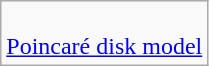<table class=wikitable>
<tr>
<td><br><a href='#'>Poincaré disk model</a><br></td>
</tr>
</table>
